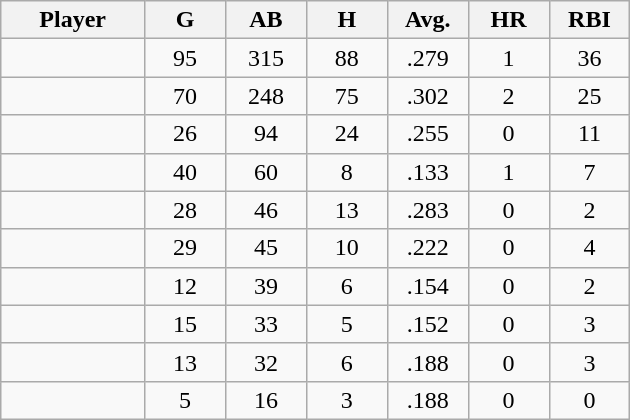<table class="wikitable sortable">
<tr>
<th bgcolor="#DDDDFF" width="16%">Player</th>
<th bgcolor="#DDDDFF" width="9%">G</th>
<th bgcolor="#DDDDFF" width="9%">AB</th>
<th bgcolor="#DDDDFF" width="9%">H</th>
<th bgcolor="#DDDDFF" width="9%">Avg.</th>
<th bgcolor="#DDDDFF" width="9%">HR</th>
<th bgcolor="#DDDDFF" width="9%">RBI</th>
</tr>
<tr align="center">
<td></td>
<td>95</td>
<td>315</td>
<td>88</td>
<td>.279</td>
<td>1</td>
<td>36</td>
</tr>
<tr align="center">
<td></td>
<td>70</td>
<td>248</td>
<td>75</td>
<td>.302</td>
<td>2</td>
<td>25</td>
</tr>
<tr align="center">
<td></td>
<td>26</td>
<td>94</td>
<td>24</td>
<td>.255</td>
<td>0</td>
<td>11</td>
</tr>
<tr align="center">
<td></td>
<td>40</td>
<td>60</td>
<td>8</td>
<td>.133</td>
<td>1</td>
<td>7</td>
</tr>
<tr align="center">
<td></td>
<td>28</td>
<td>46</td>
<td>13</td>
<td>.283</td>
<td>0</td>
<td>2</td>
</tr>
<tr align="center">
<td></td>
<td>29</td>
<td>45</td>
<td>10</td>
<td>.222</td>
<td>0</td>
<td>4</td>
</tr>
<tr align="center">
<td></td>
<td>12</td>
<td>39</td>
<td>6</td>
<td>.154</td>
<td>0</td>
<td>2</td>
</tr>
<tr align="center">
<td></td>
<td>15</td>
<td>33</td>
<td>5</td>
<td>.152</td>
<td>0</td>
<td>3</td>
</tr>
<tr align="center">
<td></td>
<td>13</td>
<td>32</td>
<td>6</td>
<td>.188</td>
<td>0</td>
<td>3</td>
</tr>
<tr align="center">
<td></td>
<td>5</td>
<td>16</td>
<td>3</td>
<td>.188</td>
<td>0</td>
<td>0</td>
</tr>
</table>
